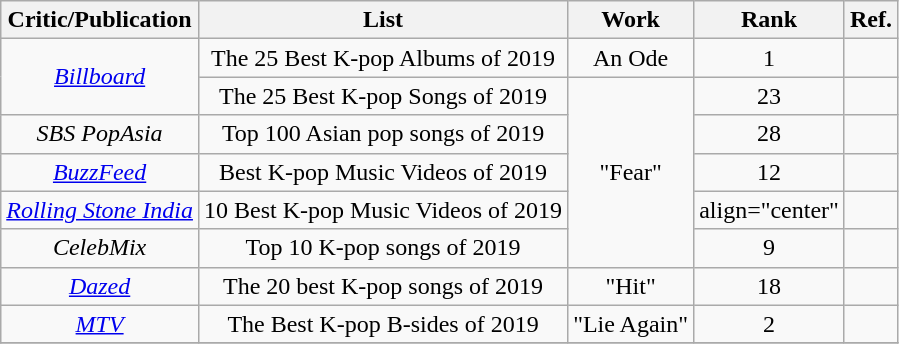<table class="sortable wikitable">
<tr>
<th>Critic/Publication</th>
<th>List</th>
<th>Work</th>
<th>Rank</th>
<th>Ref.</th>
</tr>
<tr>
<td align="center" rowspan="2"><em><a href='#'>Billboard</a></em></td>
<td align="center">The 25 Best K-pop Albums of 2019</td>
<td align="center">An Ode</td>
<td align="center">1</td>
<td align="center"></td>
</tr>
<tr>
<td align="center">The 25 Best K-pop Songs of 2019</td>
<td align="center" rowspan="5">"Fear"</td>
<td align="center">23</td>
<td align="center"></td>
</tr>
<tr>
<td align="center"><em>SBS PopAsia</em></td>
<td align="center">Top 100 Asian pop songs of 2019</td>
<td align="center">28</td>
<td align="center"></td>
</tr>
<tr>
<td align="center"><em><a href='#'>BuzzFeed</a></em></td>
<td align="center">Best K-pop Music Videos of 2019</td>
<td align="center">12</td>
<td align="center"></td>
</tr>
<tr>
<td align="center"><em><a href='#'>Rolling Stone India</a></em></td>
<td align="center">10 Best K-pop Music Videos of 2019</td>
<td>align="center" </td>
<td align="center"></td>
</tr>
<tr>
<td align="center"><em>CelebMix</em></td>
<td align="center">Top 10 K-pop songs of 2019</td>
<td align="center">9</td>
<td align="center"></td>
</tr>
<tr>
<td align="center"><em><a href='#'>Dazed</a></em></td>
<td align="center">The 20 best K-pop songs of 2019</td>
<td align="center">"Hit"</td>
<td align="center">18</td>
<td align="center"></td>
</tr>
<tr>
<td align="center"><em><a href='#'>MTV</a></em></td>
<td align="center">The Best K-pop B-sides of 2019</td>
<td align="center">"Lie Again"</td>
<td align="center">2</td>
<td align="center"></td>
</tr>
<tr>
</tr>
</table>
